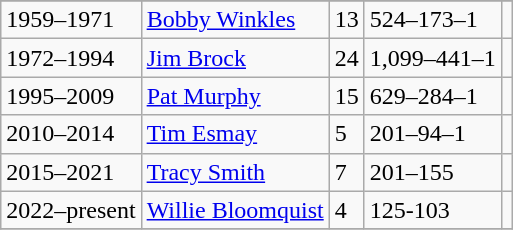<table class="wikitable">
<tr>
</tr>
<tr>
<td>1959–1971</td>
<td><a href='#'>Bobby Winkles</a></td>
<td>13</td>
<td>524–173–1</td>
<td></td>
</tr>
<tr>
<td>1972–1994</td>
<td><a href='#'>Jim Brock</a></td>
<td>24</td>
<td>1,099–441–1</td>
<td></td>
</tr>
<tr>
<td>1995–2009</td>
<td><a href='#'>Pat Murphy</a></td>
<td>15</td>
<td>629–284–1</td>
<td></td>
</tr>
<tr>
<td>2010–2014</td>
<td><a href='#'>Tim Esmay</a></td>
<td>5</td>
<td>201–94–1</td>
<td></td>
</tr>
<tr>
<td>2015–2021</td>
<td><a href='#'>Tracy Smith</a></td>
<td>7</td>
<td>201–155</td>
<td></td>
</tr>
<tr>
<td>2022–present</td>
<td><a href='#'>Willie Bloomquist</a></td>
<td>4</td>
<td>125-103</td>
<td></td>
</tr>
<tr>
</tr>
</table>
